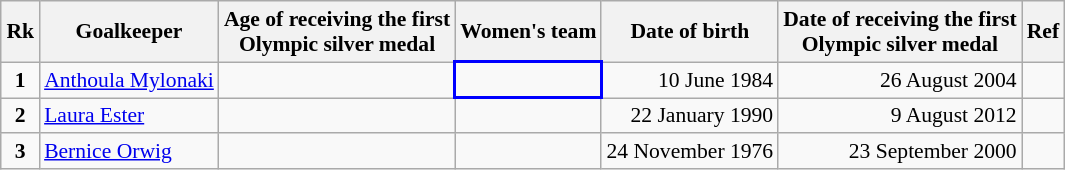<table class="wikitable" style="text-align: center; font-size: 90%; margin-left: 1em;">
<tr>
<th>Rk</th>
<th>Goalkeeper</th>
<th>Age of receiving the first<br>Olympic silver medal</th>
<th>Women's team</th>
<th>Date of birth</th>
<th>Date of receiving the first<br>Olympic silver medal</th>
<th>Ref</th>
</tr>
<tr>
<td><strong>1</strong></td>
<td style="text-align: left;" data-sort-value="Mylonaki, Anthoula"><a href='#'>Anthoula Mylonaki</a></td>
<td style="text-align: left;"><strong></strong></td>
<td style="border: 2px solid blue; text-align: left;"></td>
<td style="text-align: right;">10 June 1984</td>
<td style="text-align: right;">26 August 2004</td>
<td></td>
</tr>
<tr>
<td><strong>2</strong></td>
<td style="text-align: left;" data-sort-value="Ester, Laura"><a href='#'>Laura Ester</a></td>
<td style="text-align: left;"><strong></strong></td>
<td style="text-align: left;"></td>
<td style="text-align: right;">22 January 1990</td>
<td style="text-align: right;">9 August 2012</td>
<td></td>
</tr>
<tr>
<td><strong>3</strong></td>
<td style="text-align: left;" data-sort-value="Orwig, Bernice"><a href='#'>Bernice Orwig</a></td>
<td style="text-align: left;"><strong></strong></td>
<td style="text-align: left;"></td>
<td style="text-align: right;">24 November 1976</td>
<td style="text-align: right;">23 September 2000</td>
<td></td>
</tr>
</table>
